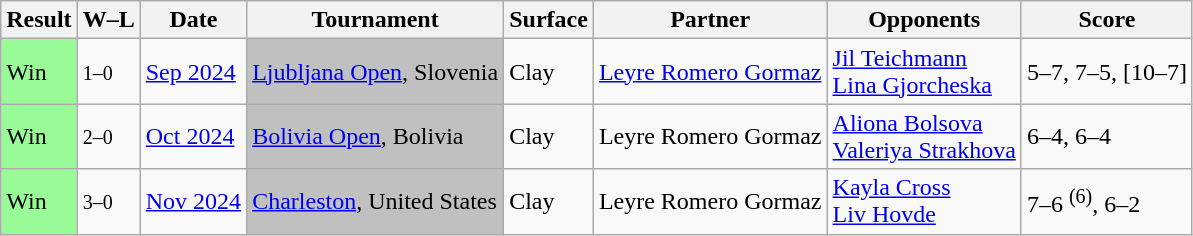<table class="sortable wikitable">
<tr>
<th>Result</th>
<th class=unsortable>W–L</th>
<th>Date</th>
<th>Tournament</th>
<th>Surface</th>
<th>Partner</th>
<th>Opponents</th>
<th class="unsortable">Score</th>
</tr>
<tr>
<td style="background:#98fb98;">Win</td>
<td><small>1–0</small></td>
<td><a href='#'>Sep 2024</a></td>
<td bgcolor=silver><a href='#'>Ljubljana Open</a>, Slovenia</td>
<td>Clay</td>
<td> <a href='#'>Leyre Romero Gormaz</a></td>
<td> <a href='#'>Jil Teichmann</a> <br>  <a href='#'>Lina Gjorcheska</a></td>
<td>5–7, 7–5, [10–7]</td>
</tr>
<tr>
<td style="background:#98fb98;">Win</td>
<td><small>2–0</small></td>
<td><a href='#'>Oct 2024</a></td>
<td bgcolor=silver><a href='#'>Bolivia Open</a>, Bolivia</td>
<td>Clay</td>
<td> Leyre Romero Gormaz</td>
<td> <a href='#'>Aliona Bolsova</a> <br>  <a href='#'>Valeriya Strakhova</a></td>
<td>6–4, 6–4</td>
</tr>
<tr>
<td style="background:#98fb98;">Win</td>
<td><small>3–0</small></td>
<td><a href='#'>Nov 2024</a></td>
<td bgcolor=silver><a href='#'>Charleston</a>, United States</td>
<td>Clay</td>
<td> Leyre Romero Gormaz</td>
<td> <a href='#'>Kayla Cross</a> <br>  <a href='#'>Liv Hovde</a></td>
<td>7–6 <sup>(6)</sup>, 6–2</td>
</tr>
</table>
